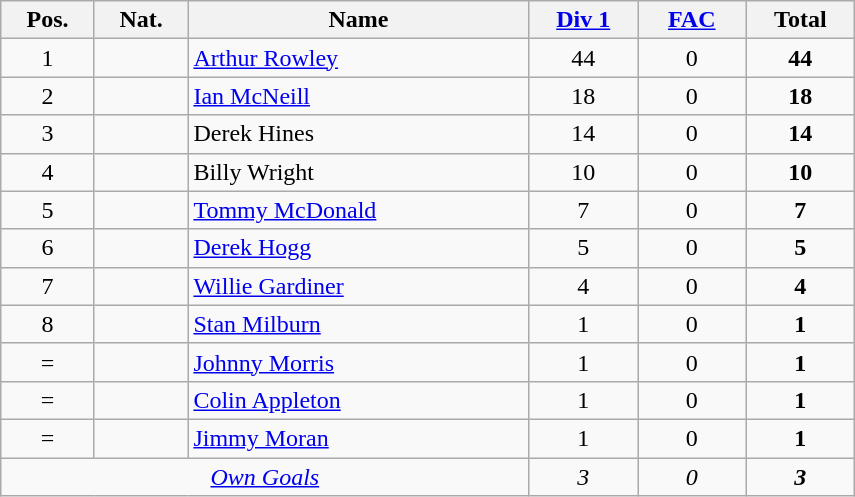<table class="wikitable sortable">
<tr>
<th width="55">Pos.</th>
<th width="55">Nat.</th>
<th width="220">Name</th>
<th width="65"><a href='#'>Div 1</a></th>
<th width="65"><a href='#'>FAC</a></th>
<th width="65">Total</th>
</tr>
<tr>
<td align="center">1</td>
<td align="center"></td>
<td><a href='#'>Arthur Rowley</a></td>
<td align="center">44</td>
<td align="center">0</td>
<td align="center"><strong>44</strong></td>
</tr>
<tr>
<td align="center">2</td>
<td align="center"></td>
<td><a href='#'>Ian McNeill</a></td>
<td align="center">18</td>
<td align="center">0</td>
<td align="center"><strong>18</strong></td>
</tr>
<tr>
<td align="center">3</td>
<td align="center"></td>
<td>Derek Hines</td>
<td align="center">14</td>
<td align="center">0</td>
<td align="center"><strong>14</strong></td>
</tr>
<tr>
<td align="center">4</td>
<td align="center"></td>
<td>Billy Wright</td>
<td align="center">10</td>
<td align="center">0</td>
<td align="center"><strong>10</strong></td>
</tr>
<tr>
<td align="center">5</td>
<td align="center"></td>
<td><a href='#'>Tommy McDonald</a></td>
<td align="center">7</td>
<td align="center">0</td>
<td align="center"><strong>7</strong></td>
</tr>
<tr>
<td align="center">6</td>
<td align="center"></td>
<td><a href='#'>Derek Hogg</a></td>
<td align="center">5</td>
<td align="center">0</td>
<td align="center"><strong>5</strong></td>
</tr>
<tr>
<td align="center">7</td>
<td align="center"></td>
<td><a href='#'>Willie Gardiner</a></td>
<td align="center">4</td>
<td align="center">0</td>
<td align="center"><strong>4</strong></td>
</tr>
<tr>
<td align="center">8</td>
<td align="center"></td>
<td><a href='#'>Stan Milburn</a></td>
<td align="center">1</td>
<td align="center">0</td>
<td align="center"><strong>1</strong></td>
</tr>
<tr>
<td align="center">=</td>
<td align="center"></td>
<td><a href='#'>Johnny Morris</a></td>
<td align="center">1</td>
<td align="center">0</td>
<td align="center"><strong>1</strong></td>
</tr>
<tr>
<td align="center">=</td>
<td align="center"></td>
<td><a href='#'>Colin Appleton</a></td>
<td align="center">1</td>
<td align="center">0</td>
<td align="center"><strong>1</strong></td>
</tr>
<tr>
<td align="center">=</td>
<td align="center"></td>
<td><a href='#'>Jimmy Moran</a></td>
<td align="center">1</td>
<td align="center">0</td>
<td align="center"><strong>1</strong></td>
</tr>
<tr>
<td colspan="3" align="center"><em><a href='#'>Own Goals</a></em></td>
<td align="center"><em>3</em></td>
<td align="center"><em>0</em></td>
<td align="center"><strong><em>3</em></strong></td>
</tr>
</table>
